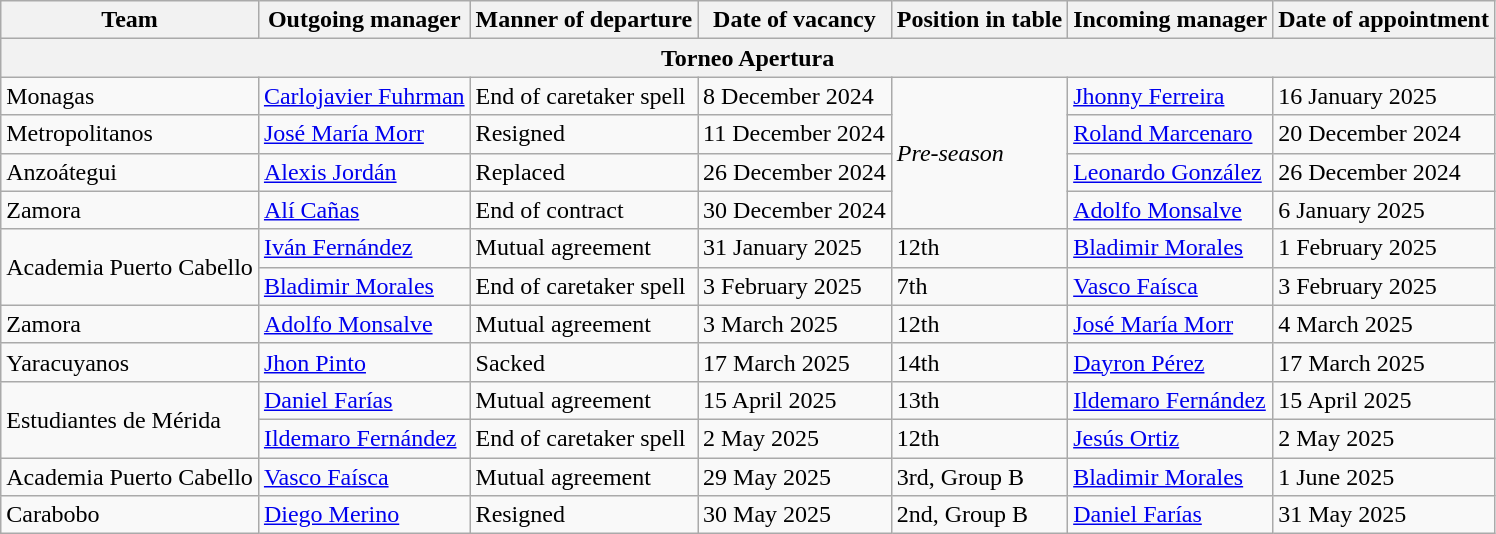<table class="wikitable sortable">
<tr>
<th>Team</th>
<th>Outgoing manager</th>
<th>Manner of departure</th>
<th>Date of vacancy</th>
<th>Position in table</th>
<th>Incoming manager</th>
<th>Date of appointment</th>
</tr>
<tr>
<th colspan=7>Torneo Apertura</th>
</tr>
<tr>
<td>Monagas</td>
<td> <a href='#'>Carlojavier Fuhrman</a></td>
<td>End of caretaker spell</td>
<td>8 December 2024</td>
<td rowspan=4><em>Pre-season</em></td>
<td> <a href='#'>Jhonny Ferreira</a></td>
<td>16 January 2025</td>
</tr>
<tr>
<td>Metropolitanos</td>
<td> <a href='#'>José María Morr</a></td>
<td>Resigned</td>
<td>11 December 2024</td>
<td> <a href='#'>Roland Marcenaro</a></td>
<td>20 December 2024</td>
</tr>
<tr>
<td>Anzoátegui</td>
<td> <a href='#'>Alexis Jordán</a></td>
<td>Replaced</td>
<td>26 December 2024</td>
<td> <a href='#'>Leonardo González</a></td>
<td>26 December 2024</td>
</tr>
<tr>
<td>Zamora</td>
<td> <a href='#'>Alí Cañas</a></td>
<td>End of contract</td>
<td>30 December 2024</td>
<td> <a href='#'>Adolfo Monsalve</a></td>
<td>6 January 2025</td>
</tr>
<tr>
<td rowspan=2>Academia Puerto Cabello</td>
<td> <a href='#'>Iván Fernández</a></td>
<td>Mutual agreement</td>
<td>31 January 2025</td>
<td>12th</td>
<td> <a href='#'>Bladimir Morales</a></td>
<td>1 February 2025</td>
</tr>
<tr>
<td> <a href='#'>Bladimir Morales</a></td>
<td>End of caretaker spell</td>
<td>3 February 2025</td>
<td>7th</td>
<td> <a href='#'>Vasco Faísca</a></td>
<td>3 February 2025</td>
</tr>
<tr>
<td>Zamora</td>
<td> <a href='#'>Adolfo Monsalve</a></td>
<td>Mutual agreement</td>
<td>3 March 2025</td>
<td>12th</td>
<td> <a href='#'>José María Morr</a></td>
<td>4 March 2025</td>
</tr>
<tr>
<td>Yaracuyanos</td>
<td> <a href='#'>Jhon Pinto</a></td>
<td>Sacked</td>
<td>17 March 2025</td>
<td>14th</td>
<td> <a href='#'>Dayron Pérez</a></td>
<td>17 March 2025</td>
</tr>
<tr>
<td rowspan=2>Estudiantes de Mérida</td>
<td> <a href='#'>Daniel Farías</a></td>
<td>Mutual agreement</td>
<td>15 April 2025</td>
<td>13th</td>
<td> <a href='#'>Ildemaro Fernández</a></td>
<td>15 April 2025</td>
</tr>
<tr>
<td> <a href='#'>Ildemaro Fernández</a></td>
<td>End of caretaker spell</td>
<td>2 May 2025</td>
<td>12th</td>
<td> <a href='#'>Jesús Ortiz</a></td>
<td>2 May 2025</td>
</tr>
<tr>
<td>Academia Puerto Cabello</td>
<td> <a href='#'>Vasco Faísca</a></td>
<td>Mutual agreement</td>
<td>29 May 2025</td>
<td>3rd, Group B</td>
<td> <a href='#'>Bladimir Morales</a></td>
<td>1 June 2025</td>
</tr>
<tr>
<td>Carabobo</td>
<td> <a href='#'>Diego Merino</a></td>
<td>Resigned</td>
<td>30 May 2025</td>
<td>2nd, Group B</td>
<td> <a href='#'>Daniel Farías</a></td>
<td>31 May 2025</td>
</tr>
</table>
